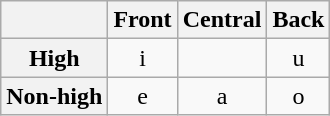<table class="wikitable" style="text-align:center">
<tr>
<th></th>
<th>Front</th>
<th>Central</th>
<th>Back</th>
</tr>
<tr>
<th>High</th>
<td>i</td>
<td></td>
<td>u</td>
</tr>
<tr>
<th>Non-high</th>
<td>e</td>
<td>a</td>
<td>o</td>
</tr>
</table>
